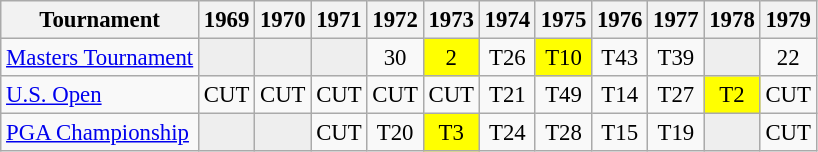<table class="wikitable" style="font-size:95%;text-align:center;">
<tr>
<th>Tournament</th>
<th>1969</th>
<th>1970</th>
<th>1971</th>
<th>1972</th>
<th>1973</th>
<th>1974</th>
<th>1975</th>
<th>1976</th>
<th>1977</th>
<th>1978</th>
<th>1979</th>
</tr>
<tr>
<td align=left><a href='#'>Masters Tournament</a></td>
<td style="background:#eeeeee;"></td>
<td style="background:#eeeeee;"></td>
<td style="background:#eeeeee;"></td>
<td>30</td>
<td style="background:yellow;">2</td>
<td>T26</td>
<td style="background:yellow;">T10</td>
<td>T43</td>
<td>T39</td>
<td style="background:#eeeeee;"></td>
<td>22</td>
</tr>
<tr>
<td align=left><a href='#'>U.S. Open</a></td>
<td>CUT</td>
<td>CUT</td>
<td>CUT</td>
<td>CUT</td>
<td>CUT</td>
<td>T21</td>
<td>T49</td>
<td>T14</td>
<td>T27</td>
<td style="background:yellow;">T2</td>
<td>CUT</td>
</tr>
<tr>
<td align=left><a href='#'>PGA Championship</a></td>
<td style="background:#eeeeee;"></td>
<td style="background:#eeeeee;"></td>
<td>CUT</td>
<td>T20</td>
<td style="background:yellow;">T3</td>
<td>T24</td>
<td>T28</td>
<td>T15</td>
<td>T19</td>
<td style="background:#eeeeee;"></td>
<td>CUT</td>
</tr>
</table>
